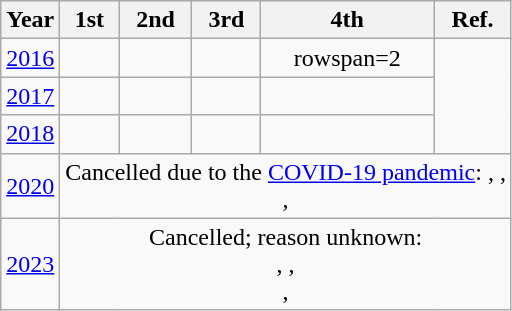<table class="wikitable" style="text-align: center;">
<tr>
<th>Year</th>
<th>1st</th>
<th>2nd</th>
<th>3rd</th>
<th>4th</th>
<th>Ref.</th>
</tr>
<tr>
<td> <a href='#'>2016</a></td>
<td><strong></strong></td>
<td></td>
<td></td>
<td>rowspan=2</td>
<td rowspan=3></td>
</tr>
<tr>
<td>  <a href='#'>2017</a></td>
<td><strong></strong></td>
<td></td>
<td></td>
</tr>
<tr>
<td> <a href='#'>2018</a></td>
<td><strong></strong></td>
<td></td>
<td></td>
<td></td>
</tr>
<tr>
<td> <a href='#'>2020</a></td>
<td colspan=5>Cancelled due to the <a href='#'>COVID-19 pandemic</a>: , ,<br>, </td>
</tr>
<tr>
<td> <a href='#'>2023</a></td>
<td colspan=5>Cancelled; reason unknown:<br>, ,<br>, </td>
</tr>
</table>
